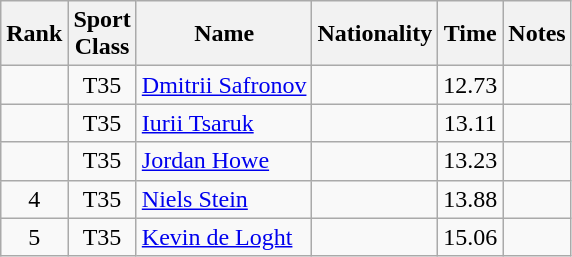<table class="wikitable sortable" style="text-align:center">
<tr>
<th>Rank</th>
<th>Sport<br>Class</th>
<th>Name</th>
<th>Nationality</th>
<th>Time</th>
<th>Notes</th>
</tr>
<tr>
<td></td>
<td>T35</td>
<td align=left><a href='#'>Dmitrii Safronov</a></td>
<td align=left></td>
<td>12.73</td>
<td></td>
</tr>
<tr>
<td></td>
<td>T35</td>
<td align=left><a href='#'>Iurii Tsaruk</a></td>
<td align=left></td>
<td>13.11</td>
<td></td>
</tr>
<tr>
<td></td>
<td>T35</td>
<td align=left><a href='#'>Jordan Howe</a></td>
<td align=left></td>
<td>13.23</td>
<td></td>
</tr>
<tr>
<td>4</td>
<td>T35</td>
<td align=left><a href='#'>Niels Stein</a></td>
<td align=left></td>
<td>13.88</td>
<td></td>
</tr>
<tr>
<td>5</td>
<td>T35</td>
<td align=left><a href='#'>Kevin de Loght</a></td>
<td align=left></td>
<td>15.06</td>
<td></td>
</tr>
</table>
